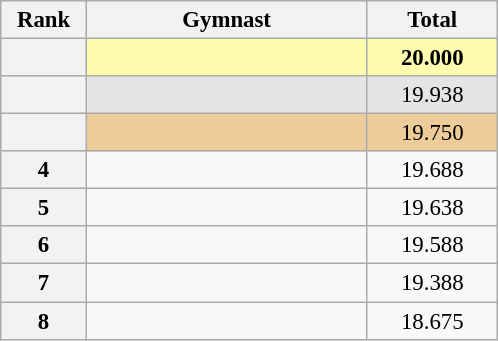<table class="wikitable sortable" style="text-align:center; font-size:95%">
<tr>
<th scope="col" style="width:50px;">Rank</th>
<th scope="col" style="width:180px;">Gymnast</th>
<th scope="col" style="width:80px;">Total</th>
</tr>
<tr style="background:#fffcaf;">
<th scope=row style="text-align:center"></th>
<td style="text-align:left;"></td>
<td><strong>20.000</strong></td>
</tr>
<tr style="background:#e5e5e5;">
<th scope=row style="text-align:center"></th>
<td style="text-align:left;"></td>
<td>19.938</td>
</tr>
<tr style="background:#ec9;">
<th scope=row style="text-align:center"></th>
<td style="text-align:left;"></td>
<td>19.750</td>
</tr>
<tr>
<th scope=row style="text-align:center">4</th>
<td style="text-align:left;"></td>
<td>19.688</td>
</tr>
<tr>
<th scope=row style="text-align:center">5</th>
<td style="text-align:left;"></td>
<td>19.638</td>
</tr>
<tr>
<th scope=row style="text-align:center">6</th>
<td style="text-align:left;"></td>
<td>19.588</td>
</tr>
<tr>
<th scope=row style="text-align:center">7</th>
<td style="text-align:left;"></td>
<td>19.388</td>
</tr>
<tr>
<th scope=row style="text-align:center">8</th>
<td style="text-align:left;"></td>
<td>18.675</td>
</tr>
</table>
